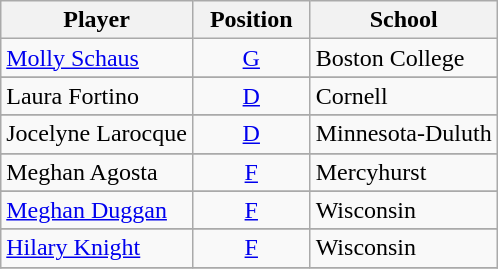<table class="wikitable">
<tr>
<th>Player</th>
<th>  Position  </th>
<th>School</th>
</tr>
<tr>
<td><a href='#'>Molly Schaus</a></td>
<td align=center><a href='#'>G</a></td>
<td>Boston College</td>
</tr>
<tr>
</tr>
<tr>
<td>Laura Fortino</td>
<td align=center><a href='#'>D</a></td>
<td>Cornell</td>
</tr>
<tr>
</tr>
<tr>
<td>Jocelyne Larocque</td>
<td align=center><a href='#'>D</a></td>
<td>Minnesota-Duluth</td>
</tr>
<tr>
</tr>
<tr>
<td>Meghan Agosta</td>
<td align=center><a href='#'>F</a></td>
<td>Mercyhurst</td>
</tr>
<tr>
</tr>
<tr>
<td><a href='#'>Meghan Duggan</a></td>
<td align=center><a href='#'>F</a></td>
<td>Wisconsin</td>
</tr>
<tr>
</tr>
<tr>
<td><a href='#'>Hilary Knight</a></td>
<td align=center><a href='#'>F</a></td>
<td>Wisconsin</td>
</tr>
<tr>
</tr>
</table>
